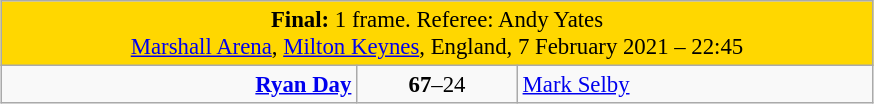<table class="wikitable" style="font-size: 95%; margin: 1em auto 1em auto;">
<tr>
<td colspan="3" align="center" bgcolor="#ffd700"><strong>Final:</strong> 1 frame. Referee: Andy Yates<br> <a href='#'>Marshall Arena</a>, <a href='#'>Milton Keynes</a>, England, 7 February 2021 – 22:45</td>
</tr>
<tr>
<td width="230" align="right"><strong><a href='#'>Ryan Day</a></strong><br></td>
<td width="100" align="center"><strong>67</strong>–24</td>
<td width="230"><a href='#'>Mark Selby</a><br></td>
</tr>
</table>
